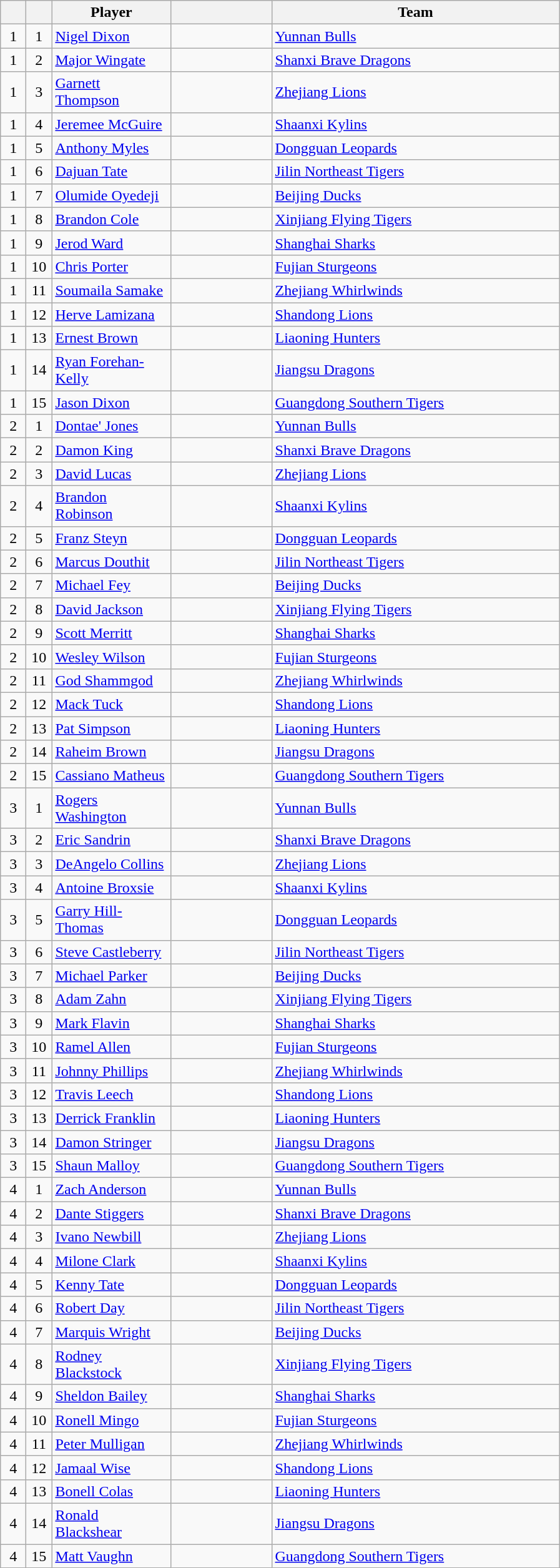<table class="wikitable sortable plainrowheaders" style="text-align:left">
<tr>
<th scope="col" style="width:20px;"></th>
<th scope="col" style="width:20px;"></th>
<th scope="col" style="width:120px;">Player</th>
<th scope="col" style="width:100px;"></th>
<th scope="col" style="width:300px;">Team</th>
</tr>
<tr>
<td style="text-align:center;">1</td>
<td style="text-align:center;">1</td>
<td><a href='#'>Nigel Dixon</a></td>
<td></td>
<td><a href='#'>Yunnan Bulls</a></td>
</tr>
<tr>
<td style="text-align:center;">1</td>
<td style="text-align:center;">2</td>
<td><a href='#'>Major Wingate</a></td>
<td></td>
<td><a href='#'>Shanxi Brave Dragons</a></td>
</tr>
<tr>
<td style="text-align:center;">1</td>
<td style="text-align:center;">3</td>
<td><a href='#'>Garnett Thompson</a></td>
<td></td>
<td><a href='#'>Zhejiang Lions</a></td>
</tr>
<tr>
<td style="text-align:center;">1</td>
<td style="text-align:center;">4</td>
<td><a href='#'>Jeremee McGuire</a></td>
<td></td>
<td><a href='#'>Shaanxi Kylins</a></td>
</tr>
<tr>
<td style="text-align:center;">1</td>
<td style="text-align:center;">5</td>
<td><a href='#'>Anthony Myles</a></td>
<td></td>
<td><a href='#'>Dongguan Leopards</a></td>
</tr>
<tr>
<td style="text-align:center;">1</td>
<td style="text-align:center;">6</td>
<td><a href='#'>Dajuan Tate</a></td>
<td></td>
<td><a href='#'>Jilin Northeast Tigers</a></td>
</tr>
<tr>
<td style="text-align:center;">1</td>
<td style="text-align:center;">7</td>
<td><a href='#'>Olumide Oyedeji</a></td>
<td></td>
<td><a href='#'>Beijing Ducks</a></td>
</tr>
<tr>
<td style="text-align:center;">1</td>
<td style="text-align:center;">8</td>
<td><a href='#'>Brandon Cole</a></td>
<td></td>
<td><a href='#'>Xinjiang Flying Tigers</a></td>
</tr>
<tr>
<td style="text-align:center;">1</td>
<td style="text-align:center;">9</td>
<td><a href='#'>Jerod Ward</a></td>
<td></td>
<td><a href='#'>Shanghai Sharks</a></td>
</tr>
<tr>
<td style="text-align:center;">1</td>
<td style="text-align:center;">10</td>
<td><a href='#'>Chris Porter</a></td>
<td></td>
<td><a href='#'>Fujian Sturgeons</a></td>
</tr>
<tr>
<td style="text-align:center;">1</td>
<td style="text-align:center;">11</td>
<td><a href='#'>Soumaila Samake</a></td>
<td></td>
<td><a href='#'>Zhejiang Whirlwinds</a></td>
</tr>
<tr>
<td style="text-align:center;">1</td>
<td style="text-align:center;">12</td>
<td><a href='#'>Herve Lamizana</a></td>
<td></td>
<td><a href='#'>Shandong Lions</a></td>
</tr>
<tr>
<td style="text-align:center;">1</td>
<td style="text-align:center;">13</td>
<td><a href='#'>Ernest Brown</a></td>
<td></td>
<td><a href='#'>Liaoning Hunters</a></td>
</tr>
<tr>
<td style="text-align:center;">1</td>
<td style="text-align:center;">14</td>
<td><a href='#'>Ryan Forehan-Kelly</a></td>
<td></td>
<td><a href='#'>Jiangsu Dragons</a></td>
</tr>
<tr>
<td style="text-align:center;">1</td>
<td style="text-align:center;">15</td>
<td><a href='#'>Jason Dixon</a></td>
<td></td>
<td><a href='#'>Guangdong Southern Tigers</a></td>
</tr>
<tr>
<td style="text-align:center;">2</td>
<td style="text-align:center;">1</td>
<td><a href='#'>Dontae' Jones</a></td>
<td></td>
<td><a href='#'>Yunnan Bulls</a></td>
</tr>
<tr>
<td style="text-align:center;">2</td>
<td style="text-align:center;">2</td>
<td><a href='#'>Damon King</a></td>
<td></td>
<td><a href='#'>Shanxi Brave Dragons</a></td>
</tr>
<tr>
<td style="text-align:center;">2</td>
<td style="text-align:center;">3</td>
<td><a href='#'>David Lucas</a></td>
<td></td>
<td><a href='#'>Zhejiang Lions</a></td>
</tr>
<tr>
<td style="text-align:center;">2</td>
<td style="text-align:center;">4</td>
<td><a href='#'>Brandon Robinson</a></td>
<td></td>
<td><a href='#'>Shaanxi Kylins</a></td>
</tr>
<tr>
<td style="text-align:center;">2</td>
<td style="text-align:center;">5</td>
<td><a href='#'>Franz Steyn</a></td>
<td></td>
<td><a href='#'>Dongguan Leopards</a></td>
</tr>
<tr>
<td style="text-align:center;">2</td>
<td style="text-align:center;">6</td>
<td><a href='#'>Marcus Douthit</a></td>
<td></td>
<td><a href='#'>Jilin Northeast Tigers</a></td>
</tr>
<tr>
<td style="text-align:center;">2</td>
<td style="text-align:center;">7</td>
<td><a href='#'>Michael Fey</a></td>
<td></td>
<td><a href='#'>Beijing Ducks</a></td>
</tr>
<tr>
<td style="text-align:center;">2</td>
<td style="text-align:center;">8</td>
<td><a href='#'>David Jackson</a></td>
<td></td>
<td><a href='#'>Xinjiang Flying Tigers</a></td>
</tr>
<tr>
<td style="text-align:center;">2</td>
<td style="text-align:center;">9</td>
<td><a href='#'>Scott Merritt</a></td>
<td></td>
<td><a href='#'>Shanghai Sharks</a></td>
</tr>
<tr>
<td style="text-align:center;">2</td>
<td style="text-align:center;">10</td>
<td><a href='#'>Wesley Wilson</a></td>
<td></td>
<td><a href='#'>Fujian Sturgeons</a></td>
</tr>
<tr>
<td style="text-align:center;">2</td>
<td style="text-align:center;">11</td>
<td><a href='#'>God Shammgod</a></td>
<td></td>
<td><a href='#'>Zhejiang Whirlwinds</a></td>
</tr>
<tr>
<td style="text-align:center;">2</td>
<td style="text-align:center;">12</td>
<td><a href='#'>Mack Tuck</a></td>
<td></td>
<td><a href='#'>Shandong Lions</a></td>
</tr>
<tr>
<td style="text-align:center;">2</td>
<td style="text-align:center;">13</td>
<td><a href='#'>Pat Simpson</a></td>
<td></td>
<td><a href='#'>Liaoning Hunters</a></td>
</tr>
<tr>
<td style="text-align:center;">2</td>
<td style="text-align:center;">14</td>
<td><a href='#'>Raheim Brown</a></td>
<td></td>
<td><a href='#'>Jiangsu Dragons</a></td>
</tr>
<tr>
<td style="text-align:center;">2</td>
<td style="text-align:center;">15</td>
<td><a href='#'>Cassiano Matheus</a></td>
<td></td>
<td><a href='#'>Guangdong Southern Tigers</a></td>
</tr>
<tr>
<td style="text-align:center;">3</td>
<td style="text-align:center;">1</td>
<td><a href='#'>Rogers Washington</a></td>
<td></td>
<td><a href='#'>Yunnan Bulls</a></td>
</tr>
<tr>
<td style="text-align:center;">3</td>
<td style="text-align:center;">2</td>
<td><a href='#'>Eric Sandrin</a></td>
<td></td>
<td><a href='#'>Shanxi Brave Dragons</a></td>
</tr>
<tr>
<td style="text-align:center;">3</td>
<td style="text-align:center;">3</td>
<td><a href='#'>DeAngelo Collins</a></td>
<td></td>
<td><a href='#'>Zhejiang Lions</a></td>
</tr>
<tr>
<td style="text-align:center;">3</td>
<td style="text-align:center;">4</td>
<td><a href='#'>Antoine Broxsie</a></td>
<td></td>
<td><a href='#'>Shaanxi Kylins</a></td>
</tr>
<tr>
<td style="text-align:center;">3</td>
<td style="text-align:center;">5</td>
<td><a href='#'>Garry Hill-Thomas</a></td>
<td></td>
<td><a href='#'>Dongguan Leopards</a></td>
</tr>
<tr>
<td style="text-align:center;">3</td>
<td style="text-align:center;">6</td>
<td><a href='#'>Steve Castleberry</a></td>
<td></td>
<td><a href='#'>Jilin Northeast Tigers</a></td>
</tr>
<tr>
<td style="text-align:center;">3</td>
<td style="text-align:center;">7</td>
<td><a href='#'>Michael Parker</a></td>
<td></td>
<td><a href='#'>Beijing Ducks</a></td>
</tr>
<tr>
<td style="text-align:center;">3</td>
<td style="text-align:center;">8</td>
<td><a href='#'>Adam Zahn</a></td>
<td></td>
<td><a href='#'>Xinjiang Flying Tigers</a></td>
</tr>
<tr>
<td style="text-align:center;">3</td>
<td style="text-align:center;">9</td>
<td><a href='#'>Mark Flavin</a></td>
<td></td>
<td><a href='#'>Shanghai Sharks</a></td>
</tr>
<tr>
<td style="text-align:center;">3</td>
<td style="text-align:center;">10</td>
<td><a href='#'>Ramel Allen</a></td>
<td></td>
<td><a href='#'>Fujian Sturgeons</a></td>
</tr>
<tr>
<td style="text-align:center;">3</td>
<td style="text-align:center;">11</td>
<td><a href='#'>Johnny Phillips</a></td>
<td></td>
<td><a href='#'>Zhejiang Whirlwinds</a></td>
</tr>
<tr>
<td style="text-align:center;">3</td>
<td style="text-align:center;">12</td>
<td><a href='#'>Travis Leech</a></td>
<td></td>
<td><a href='#'>Shandong Lions</a></td>
</tr>
<tr>
<td style="text-align:center;">3</td>
<td style="text-align:center;">13</td>
<td><a href='#'>Derrick Franklin</a></td>
<td></td>
<td><a href='#'>Liaoning Hunters</a></td>
</tr>
<tr>
<td style="text-align:center;">3</td>
<td style="text-align:center;">14</td>
<td><a href='#'>Damon Stringer</a></td>
<td></td>
<td><a href='#'>Jiangsu Dragons</a></td>
</tr>
<tr>
<td style="text-align:center;">3</td>
<td style="text-align:center;">15</td>
<td><a href='#'>Shaun Malloy</a></td>
<td></td>
<td><a href='#'>Guangdong Southern Tigers</a></td>
</tr>
<tr>
<td style="text-align:center;">4</td>
<td style="text-align:center;">1</td>
<td><a href='#'>Zach Anderson</a></td>
<td></td>
<td><a href='#'>Yunnan Bulls</a></td>
</tr>
<tr>
<td style="text-align:center;">4</td>
<td style="text-align:center;">2</td>
<td><a href='#'>Dante Stiggers</a></td>
<td></td>
<td><a href='#'>Shanxi Brave Dragons</a></td>
</tr>
<tr>
<td style="text-align:center;">4</td>
<td style="text-align:center;">3</td>
<td><a href='#'>Ivano Newbill</a></td>
<td></td>
<td><a href='#'>Zhejiang Lions</a></td>
</tr>
<tr>
<td style="text-align:center;">4</td>
<td style="text-align:center;">4</td>
<td><a href='#'>Milone Clark</a></td>
<td></td>
<td><a href='#'>Shaanxi Kylins</a></td>
</tr>
<tr>
<td style="text-align:center;">4</td>
<td style="text-align:center;">5</td>
<td><a href='#'>Kenny Tate</a></td>
<td></td>
<td><a href='#'>Dongguan Leopards</a></td>
</tr>
<tr>
<td style="text-align:center;">4</td>
<td style="text-align:center;">6</td>
<td><a href='#'>Robert Day</a></td>
<td></td>
<td><a href='#'>Jilin Northeast Tigers</a></td>
</tr>
<tr>
<td style="text-align:center;">4</td>
<td style="text-align:center;">7</td>
<td><a href='#'>Marquis Wright</a></td>
<td></td>
<td><a href='#'>Beijing Ducks</a></td>
</tr>
<tr>
<td style="text-align:center;">4</td>
<td style="text-align:center;">8</td>
<td><a href='#'>Rodney Blackstock</a></td>
<td></td>
<td><a href='#'>Xinjiang Flying Tigers</a></td>
</tr>
<tr>
<td style="text-align:center;">4</td>
<td style="text-align:center;">9</td>
<td><a href='#'>Sheldon Bailey</a></td>
<td></td>
<td><a href='#'>Shanghai Sharks</a></td>
</tr>
<tr>
<td style="text-align:center;">4</td>
<td style="text-align:center;">10</td>
<td><a href='#'>Ronell Mingo</a></td>
<td></td>
<td><a href='#'>Fujian Sturgeons</a></td>
</tr>
<tr>
<td style="text-align:center;">4</td>
<td style="text-align:center;">11</td>
<td><a href='#'>Peter Mulligan</a></td>
<td></td>
<td><a href='#'>Zhejiang Whirlwinds</a></td>
</tr>
<tr>
<td style="text-align:center;">4</td>
<td style="text-align:center;">12</td>
<td><a href='#'>Jamaal Wise</a></td>
<td></td>
<td><a href='#'>Shandong Lions</a></td>
</tr>
<tr>
<td style="text-align:center;">4</td>
<td style="text-align:center;">13</td>
<td><a href='#'>Bonell Colas</a></td>
<td></td>
<td><a href='#'>Liaoning Hunters</a></td>
</tr>
<tr>
<td style="text-align:center;">4</td>
<td style="text-align:center;">14</td>
<td><a href='#'>Ronald Blackshear</a></td>
<td></td>
<td><a href='#'>Jiangsu Dragons</a></td>
</tr>
<tr>
<td style="text-align:center;">4</td>
<td style="text-align:center;">15</td>
<td><a href='#'>Matt Vaughn</a></td>
<td></td>
<td><a href='#'>Guangdong Southern Tigers</a></td>
</tr>
</table>
